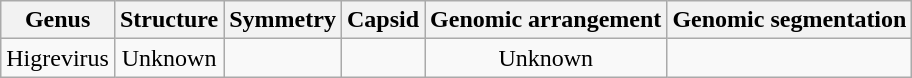<table class="wikitable sortable" style="text-align:center">
<tr>
<th>Genus</th>
<th>Structure</th>
<th>Symmetry</th>
<th>Capsid</th>
<th>Genomic arrangement</th>
<th>Genomic segmentation</th>
</tr>
<tr>
<td>Higrevirus</td>
<td>Unknown</td>
<td></td>
<td></td>
<td>Unknown</td>
<td></td>
</tr>
</table>
